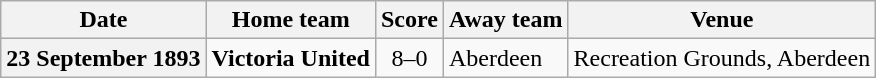<table class="wikitable football-result-list" style="max-width: 80em; text-align: center">
<tr>
<th scope="col">Date</th>
<th scope="col">Home team</th>
<th scope="col">Score</th>
<th scope="col">Away team</th>
<th scope="col">Venue</th>
</tr>
<tr>
<th scope="row">23 September 1893</th>
<td align=right><strong>Victoria United</strong></td>
<td>8–0</td>
<td align=left>Aberdeen</td>
<td align=left>Recreation Grounds, Aberdeen</td>
</tr>
</table>
